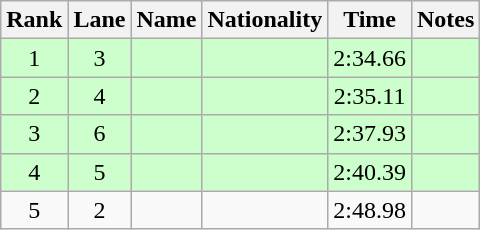<table class="wikitable sortable" style="text-align:center">
<tr>
<th>Rank</th>
<th>Lane</th>
<th>Name</th>
<th>Nationality</th>
<th>Time</th>
<th>Notes</th>
</tr>
<tr bgcolor=ccffcc>
<td>1</td>
<td>3</td>
<td align=left></td>
<td align=left></td>
<td>2:34.66</td>
<td><strong></strong></td>
</tr>
<tr bgcolor=ccffcc>
<td>2</td>
<td>4</td>
<td align=left></td>
<td align=left></td>
<td>2:35.11</td>
<td><strong></strong></td>
</tr>
<tr bgcolor=ccffcc>
<td>3</td>
<td>6</td>
<td align=left></td>
<td align=left></td>
<td>2:37.93</td>
<td><strong></strong></td>
</tr>
<tr bgcolor=ccffcc>
<td>4</td>
<td>5</td>
<td align=left></td>
<td align=left></td>
<td>2:40.39</td>
<td><strong></strong></td>
</tr>
<tr>
<td>5</td>
<td>2</td>
<td align=left></td>
<td align=left></td>
<td>2:48.98</td>
<td></td>
</tr>
</table>
